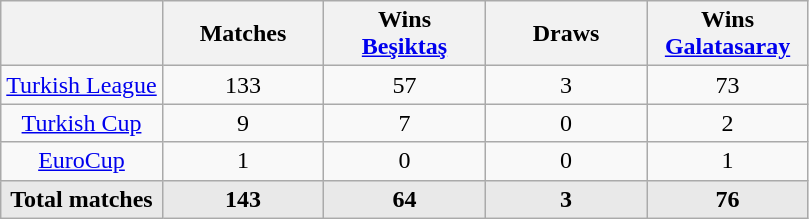<table class="wikitable" style="text-align: center">
<tr>
<th></th>
<th width="20%">Matches</th>
<th width="20%">Wins<br><a href='#'>Beşiktaş</a></th>
<th width="20%">Draws</th>
<th width="20%">Wins<br><a href='#'>Galatasaray</a></th>
</tr>
<tr>
<td><a href='#'>Turkish League</a></td>
<td>133</td>
<td>57</td>
<td>3</td>
<td>73</td>
</tr>
<tr>
<td><a href='#'>Turkish Cup</a></td>
<td>9</td>
<td>7</td>
<td>0</td>
<td>2</td>
</tr>
<tr>
<td><a href='#'>EuroCup</a></td>
<td>1</td>
<td>0</td>
<td>0</td>
<td>1</td>
</tr>
<tr bgcolor=E9E9E9>
<td><strong>Total matches</strong></td>
<td><strong>143</strong></td>
<td><strong>64</strong></td>
<td><strong>3</strong></td>
<td><strong>76</strong></td>
</tr>
</table>
